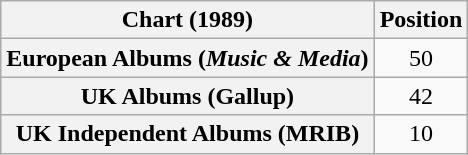<table class="wikitable sortable plainrowheaders" style="text-align:center">
<tr>
<th scope="col">Chart (1989)</th>
<th scope="col">Position</th>
</tr>
<tr>
<th scope="row">European Albums (<em>Music & Media</em>)</th>
<td>50</td>
</tr>
<tr>
<th scope="row">UK Albums (Gallup)</th>
<td>42</td>
</tr>
<tr>
<th scope="row">UK Independent Albums (MRIB)</th>
<td>10</td>
</tr>
</table>
